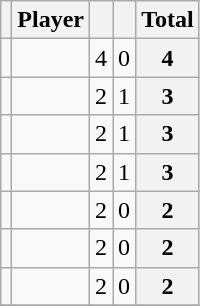<table class="wikitable plainrowheaders sortable" style="text-align:center;">
<tr>
<th scope="col"></th>
<th scope="col">Player</th>
<th scope="col"></th>
<th scope="col"></th>
<th scope="col">Total</th>
</tr>
<tr>
<td></td>
<td></td>
<td>4</td>
<td>0</td>
<th>4</th>
</tr>
<tr>
<td></td>
<td><strong></strong></td>
<td>2</td>
<td>1</td>
<th>3</th>
</tr>
<tr>
<td></td>
<td></td>
<td>2</td>
<td>1</td>
<th>3</th>
</tr>
<tr>
<td></td>
<td><strong></strong></td>
<td>2</td>
<td>1</td>
<th>3</th>
</tr>
<tr>
<td></td>
<td></td>
<td>2</td>
<td>0</td>
<th>2</th>
</tr>
<tr>
<td></td>
<td></td>
<td>2</td>
<td>0</td>
<th>2</th>
</tr>
<tr>
<td></td>
<td><strong></strong></td>
<td>2</td>
<td>0</td>
<th>2</th>
</tr>
<tr>
</tr>
</table>
